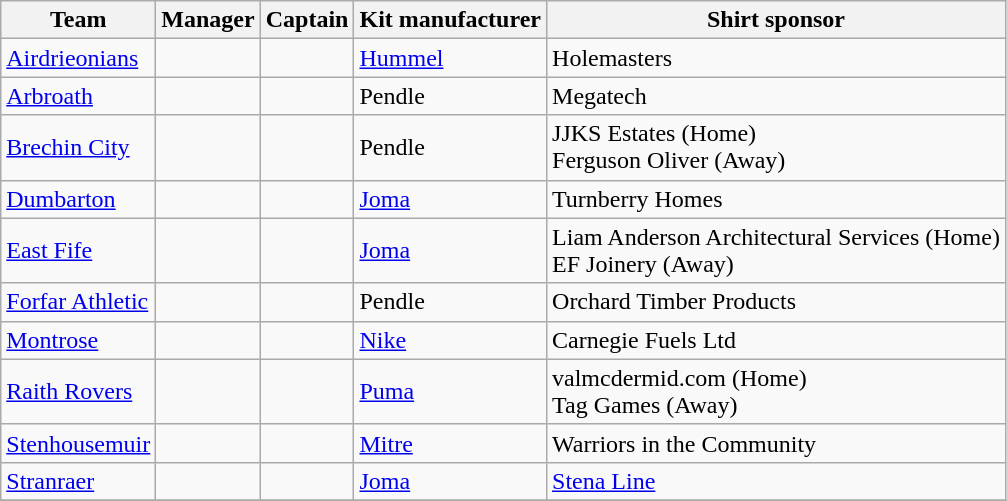<table class="wikitable sortable">
<tr>
<th>Team</th>
<th>Manager</th>
<th>Captain</th>
<th>Kit manufacturer</th>
<th>Shirt sponsor</th>
</tr>
<tr>
<td><a href='#'>Airdrieonians</a></td>
<td> </td>
<td> </td>
<td><a href='#'>Hummel</a></td>
<td>Holemasters</td>
</tr>
<tr>
<td><a href='#'>Arbroath</a></td>
<td> </td>
<td> </td>
<td>Pendle</td>
<td>Megatech</td>
</tr>
<tr>
<td><a href='#'>Brechin City</a></td>
<td> </td>
<td> </td>
<td>Pendle</td>
<td>JJKS Estates (Home)<br>Ferguson Oliver (Away)</td>
</tr>
<tr>
<td><a href='#'>Dumbarton</a></td>
<td> </td>
<td> </td>
<td><a href='#'>Joma</a></td>
<td>Turnberry Homes</td>
</tr>
<tr>
<td><a href='#'>East Fife</a></td>
<td> </td>
<td> </td>
<td><a href='#'>Joma</a></td>
<td>Liam Anderson Architectural Services (Home)<br>EF Joinery (Away)</td>
</tr>
<tr>
<td><a href='#'>Forfar Athletic</a></td>
<td> </td>
<td> </td>
<td>Pendle</td>
<td>Orchard Timber Products</td>
</tr>
<tr>
<td><a href='#'>Montrose</a></td>
<td> </td>
<td> </td>
<td><a href='#'>Nike</a></td>
<td>Carnegie Fuels Ltd</td>
</tr>
<tr>
<td><a href='#'>Raith Rovers</a></td>
<td> </td>
<td> </td>
<td><a href='#'>Puma</a></td>
<td>valmcdermid.com (Home)<br>Tag Games (Away)</td>
</tr>
<tr>
<td><a href='#'>Stenhousemuir</a></td>
<td> </td>
<td> </td>
<td><a href='#'>Mitre</a></td>
<td>Warriors in the Community</td>
</tr>
<tr>
<td><a href='#'>Stranraer</a></td>
<td> </td>
<td> </td>
<td><a href='#'>Joma</a></td>
<td><a href='#'>Stena Line</a></td>
</tr>
<tr>
</tr>
</table>
